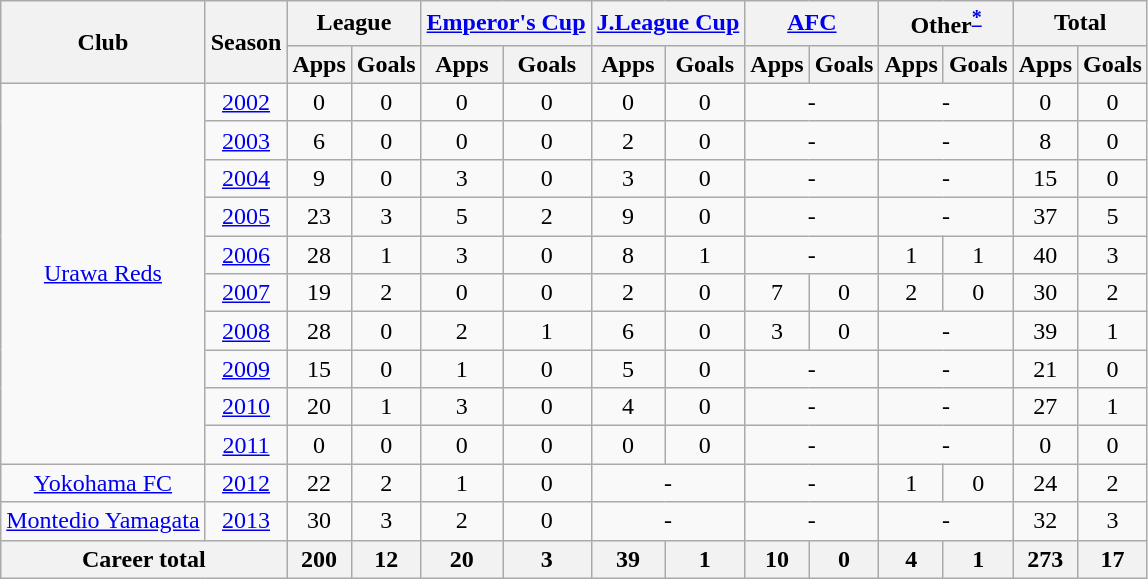<table class="wikitable" style="text-align:center;">
<tr>
<th rowspan="2">Club</th>
<th rowspan="2">Season</th>
<th colspan="2">League</th>
<th colspan="2"><a href='#'>Emperor's Cup</a></th>
<th colspan="2"><a href='#'>J.League Cup</a></th>
<th colspan="2"><a href='#'>AFC</a></th>
<th colspan="2">Other<sup><a href='#'>*</a></sup></th>
<th colspan="2">Total</th>
</tr>
<tr>
<th>Apps</th>
<th>Goals</th>
<th>Apps</th>
<th>Goals</th>
<th>Apps</th>
<th>Goals</th>
<th>Apps</th>
<th>Goals</th>
<th>Apps</th>
<th>Goals</th>
<th>Apps</th>
<th>Goals</th>
</tr>
<tr>
<td rowspan="10"><a href='#'>Urawa Reds</a></td>
<td><a href='#'>2002</a></td>
<td>0</td>
<td>0</td>
<td>0</td>
<td>0</td>
<td>0</td>
<td>0</td>
<td colspan="2">-</td>
<td colspan="2">-</td>
<td>0</td>
<td>0</td>
</tr>
<tr>
<td><a href='#'>2003</a></td>
<td>6</td>
<td>0</td>
<td>0</td>
<td>0</td>
<td>2</td>
<td>0</td>
<td colspan="2">-</td>
<td colspan="2">-</td>
<td>8</td>
<td>0</td>
</tr>
<tr>
<td><a href='#'>2004</a></td>
<td>9</td>
<td>0</td>
<td>3</td>
<td>0</td>
<td>3</td>
<td>0</td>
<td colspan="2">-</td>
<td colspan="2">-</td>
<td>15</td>
<td>0</td>
</tr>
<tr>
<td><a href='#'>2005</a></td>
<td>23</td>
<td>3</td>
<td>5</td>
<td>2</td>
<td>9</td>
<td>0</td>
<td colspan="2">-</td>
<td colspan="2">-</td>
<td>37</td>
<td>5</td>
</tr>
<tr>
<td><a href='#'>2006</a></td>
<td>28</td>
<td>1</td>
<td>3</td>
<td>0</td>
<td>8</td>
<td>1</td>
<td colspan="2">-</td>
<td>1</td>
<td>1</td>
<td>40</td>
<td>3</td>
</tr>
<tr>
<td><a href='#'>2007</a></td>
<td>19</td>
<td>2</td>
<td>0</td>
<td>0</td>
<td>2</td>
<td>0</td>
<td>7</td>
<td>0</td>
<td>2</td>
<td>0</td>
<td>30</td>
<td>2</td>
</tr>
<tr>
<td><a href='#'>2008</a></td>
<td>28</td>
<td>0</td>
<td>2</td>
<td>1</td>
<td>6</td>
<td>0</td>
<td>3</td>
<td>0</td>
<td colspan="2">-</td>
<td>39</td>
<td>1</td>
</tr>
<tr>
<td><a href='#'>2009</a></td>
<td>15</td>
<td>0</td>
<td>1</td>
<td>0</td>
<td>5</td>
<td>0</td>
<td colspan="2">-</td>
<td colspan="2">-</td>
<td>21</td>
<td>0</td>
</tr>
<tr>
<td><a href='#'>2010</a></td>
<td>20</td>
<td>1</td>
<td>3</td>
<td>0</td>
<td>4</td>
<td>0</td>
<td colspan="2">-</td>
<td colspan="2">-</td>
<td>27</td>
<td>1</td>
</tr>
<tr>
<td><a href='#'>2011</a></td>
<td>0</td>
<td>0</td>
<td>0</td>
<td>0</td>
<td>0</td>
<td>0</td>
<td colspan="2">-</td>
<td colspan="2">-</td>
<td>0</td>
<td>0</td>
</tr>
<tr>
<td><a href='#'>Yokohama FC</a></td>
<td><a href='#'>2012</a></td>
<td>22</td>
<td>2</td>
<td>1</td>
<td>0</td>
<td colspan="2">-</td>
<td colspan="2">-</td>
<td>1</td>
<td>0</td>
<td>24</td>
<td>2</td>
</tr>
<tr>
<td><a href='#'>Montedio Yamagata</a></td>
<td><a href='#'>2013</a></td>
<td>30</td>
<td>3</td>
<td>2</td>
<td>0</td>
<td colspan="2">-</td>
<td colspan="2">-</td>
<td colspan="2">-</td>
<td>32</td>
<td>3</td>
</tr>
<tr>
<th colspan="2">Career total</th>
<th>200</th>
<th>12</th>
<th>20</th>
<th>3</th>
<th>39</th>
<th>1</th>
<th>10</th>
<th>0</th>
<th>4</th>
<th>1</th>
<th>273</th>
<th>17</th>
</tr>
</table>
